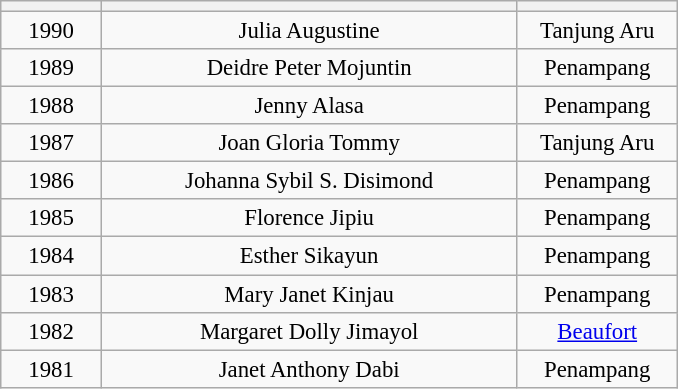<table class="wikitable sortable" style="font-size: 95%; text-align:center">
<tr>
<th width="60"></th>
<th width="270"></th>
<th width="100"></th>
</tr>
<tr>
<td>1990</td>
<td>Julia Augustine</td>
<td>Tanjung Aru</td>
</tr>
<tr>
<td>1989</td>
<td>Deidre Peter Mojuntin</td>
<td>Penampang</td>
</tr>
<tr>
<td>1988</td>
<td>Jenny Alasa</td>
<td>Penampang</td>
</tr>
<tr>
<td>1987</td>
<td>Joan Gloria Tommy</td>
<td>Tanjung Aru</td>
</tr>
<tr>
<td>1986</td>
<td>Johanna Sybil S. Disimond</td>
<td>Penampang</td>
</tr>
<tr>
<td>1985</td>
<td>Florence Jipiu</td>
<td>Penampang</td>
</tr>
<tr>
<td>1984</td>
<td>Esther Sikayun</td>
<td>Penampang</td>
</tr>
<tr>
<td>1983</td>
<td>Mary Janet Kinjau</td>
<td>Penampang</td>
</tr>
<tr>
<td>1982</td>
<td>Margaret Dolly Jimayol</td>
<td><a href='#'>Beaufort</a></td>
</tr>
<tr>
<td>1981</td>
<td>Janet Anthony Dabi</td>
<td>Penampang</td>
</tr>
</table>
